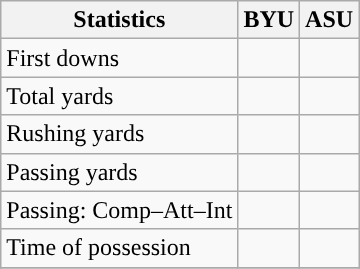<table class="wikitable" style="float: left;">
<tr>
<th>Statistics</th>
<th>BYU</th>
<th>ASU</th>
</tr>
<tr>
<td>First downs</td>
<td></td>
<td></td>
</tr>
<tr>
<td>Total yards</td>
<td></td>
<td></td>
</tr>
<tr>
<td>Rushing yards</td>
<td></td>
<td></td>
</tr>
<tr>
<td>Passing yards</td>
<td></td>
<td></td>
</tr>
<tr>
<td>Passing: Comp–Att–Int</td>
<td></td>
<td></td>
</tr>
<tr>
<td>Time of possession</td>
<td></td>
<td></td>
</tr>
<tr>
</tr>
</table>
